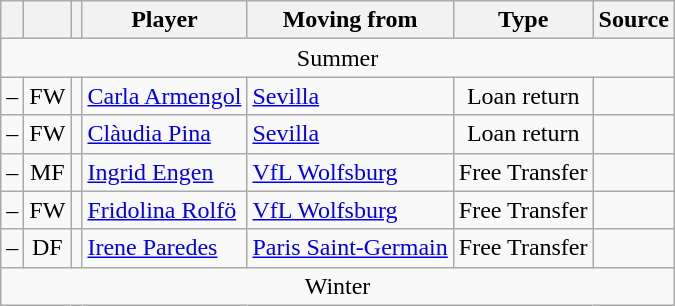<table class="wikitable plainrowheaders sortable" style="text-align:center">
<tr>
<th></th>
<th></th>
<th></th>
<th scope=col>Player</th>
<th>Moving from</th>
<th scope=col>Type</th>
<th scope=col>Source</th>
</tr>
<tr>
<td colspan=7>Summer</td>
</tr>
<tr>
<td>–</td>
<td>FW</td>
<td></td>
<td align=left><a href='#'>Carla Armengol</a></td>
<td align=left><a href='#'>Sevilla</a></td>
<td>Loan return</td>
<td></td>
</tr>
<tr>
<td>–</td>
<td>FW</td>
<td></td>
<td align=left><a href='#'>Clàudia Pina</a></td>
<td align=left><a href='#'>Sevilla</a></td>
<td>Loan return</td>
<td></td>
</tr>
<tr>
<td>–</td>
<td>MF</td>
<td></td>
<td align=left><a href='#'>Ingrid Engen</a></td>
<td align=left> <a href='#'>VfL Wolfsburg</a></td>
<td>Free Transfer</td>
<td></td>
</tr>
<tr>
<td>–</td>
<td>FW</td>
<td></td>
<td align=left><a href='#'>Fridolina Rolfö</a></td>
<td align=left> <a href='#'>VfL Wolfsburg</a></td>
<td>Free Transfer</td>
<td></td>
</tr>
<tr>
<td>–</td>
<td>DF</td>
<td></td>
<td align=left><a href='#'>Irene Paredes</a></td>
<td align=left> <a href='#'>Paris Saint-Germain</a></td>
<td>Free Transfer</td>
<td></td>
</tr>
<tr>
<td colspan=7>Winter</td>
</tr>
</table>
